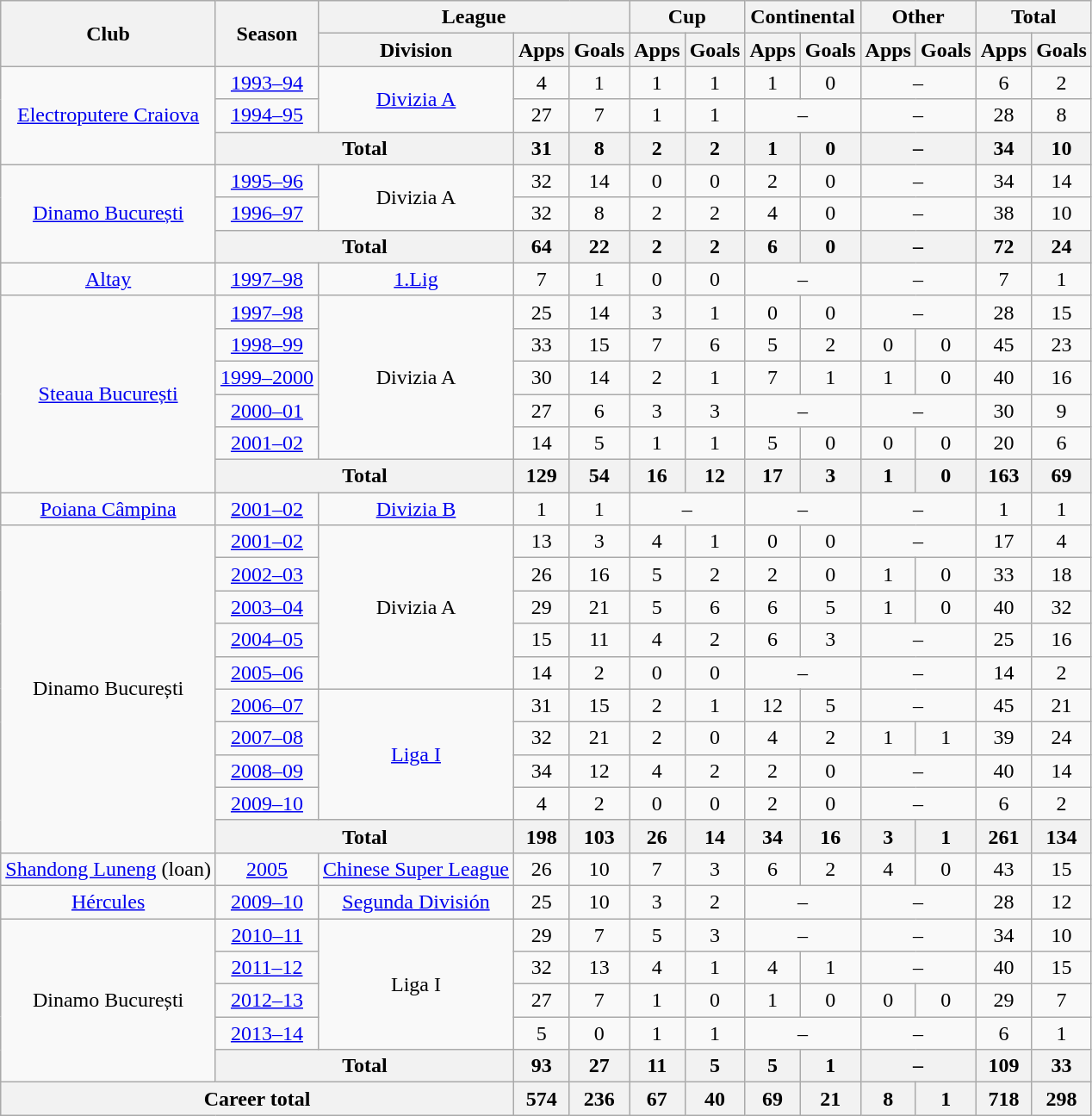<table class="wikitable" style="text-align:center">
<tr>
<th rowspan="2">Club</th>
<th rowspan="2">Season</th>
<th colspan="3">League</th>
<th colspan="2">Cup</th>
<th colspan="2">Continental</th>
<th colspan="2">Other</th>
<th colspan="2">Total</th>
</tr>
<tr>
<th>Division</th>
<th>Apps</th>
<th>Goals</th>
<th>Apps</th>
<th>Goals</th>
<th>Apps</th>
<th>Goals</th>
<th>Apps</th>
<th>Goals</th>
<th>Apps</th>
<th>Goals</th>
</tr>
<tr>
<td rowspan="3"><a href='#'>Electroputere Craiova</a></td>
<td><a href='#'>1993–94</a></td>
<td rowspan="2"><a href='#'>Divizia A</a></td>
<td>4</td>
<td>1</td>
<td>1</td>
<td>1</td>
<td>1</td>
<td>0</td>
<td colspan="2">–</td>
<td>6</td>
<td>2</td>
</tr>
<tr>
<td><a href='#'>1994–95</a></td>
<td>27</td>
<td>7</td>
<td>1</td>
<td>1</td>
<td colspan="2">–</td>
<td colspan="2">–</td>
<td>28</td>
<td>8</td>
</tr>
<tr>
<th colspan="2">Total</th>
<th>31</th>
<th>8</th>
<th>2</th>
<th>2</th>
<th>1</th>
<th>0</th>
<th colspan="2">–</th>
<th>34</th>
<th>10</th>
</tr>
<tr>
<td rowspan="3"><a href='#'>Dinamo București</a></td>
<td><a href='#'>1995–96</a></td>
<td rowspan="2">Divizia A</td>
<td>32</td>
<td>14</td>
<td>0</td>
<td>0</td>
<td>2</td>
<td>0</td>
<td colspan="2">–</td>
<td>34</td>
<td>14</td>
</tr>
<tr>
<td><a href='#'>1996–97</a></td>
<td>32</td>
<td>8</td>
<td>2</td>
<td>2</td>
<td>4</td>
<td>0</td>
<td colspan="2">–</td>
<td>38</td>
<td>10</td>
</tr>
<tr>
<th colspan="2">Total</th>
<th>64</th>
<th>22</th>
<th>2</th>
<th>2</th>
<th>6</th>
<th>0</th>
<th colspan="2">–</th>
<th>72</th>
<th>24</th>
</tr>
<tr>
<td><a href='#'>Altay</a></td>
<td><a href='#'>1997–98</a></td>
<td><a href='#'>1.Lig</a></td>
<td>7</td>
<td>1</td>
<td>0</td>
<td>0</td>
<td colspan="2">–</td>
<td colspan="2">–</td>
<td>7</td>
<td>1</td>
</tr>
<tr>
<td rowspan="6"><a href='#'>Steaua București</a></td>
<td><a href='#'>1997–98</a></td>
<td rowspan="5">Divizia A</td>
<td>25</td>
<td>14</td>
<td>3</td>
<td>1</td>
<td>0</td>
<td>0</td>
<td colspan="2">–</td>
<td>28</td>
<td>15</td>
</tr>
<tr>
<td><a href='#'>1998–99</a></td>
<td>33</td>
<td>15</td>
<td>7</td>
<td>6</td>
<td>5</td>
<td>2</td>
<td>0</td>
<td>0</td>
<td>45</td>
<td>23</td>
</tr>
<tr>
<td><a href='#'>1999–2000</a></td>
<td>30</td>
<td>14</td>
<td>2</td>
<td>1</td>
<td>7</td>
<td>1</td>
<td>1</td>
<td>0</td>
<td>40</td>
<td>16</td>
</tr>
<tr>
<td><a href='#'>2000–01</a></td>
<td>27</td>
<td>6</td>
<td>3</td>
<td>3</td>
<td colspan="2">–</td>
<td colspan="2">–</td>
<td>30</td>
<td>9</td>
</tr>
<tr>
<td><a href='#'>2001–02</a></td>
<td>14</td>
<td>5</td>
<td>1</td>
<td>1</td>
<td>5</td>
<td>0</td>
<td>0</td>
<td>0</td>
<td>20</td>
<td>6</td>
</tr>
<tr>
<th colspan="2">Total</th>
<th>129</th>
<th>54</th>
<th>16</th>
<th>12</th>
<th>17</th>
<th>3</th>
<th>1</th>
<th>0</th>
<th>163</th>
<th>69</th>
</tr>
<tr>
<td><a href='#'>Poiana Câmpina</a></td>
<td><a href='#'>2001–02</a></td>
<td><a href='#'>Divizia B</a></td>
<td>1</td>
<td>1</td>
<td colspan="2">–</td>
<td colspan="2">–</td>
<td colspan="2">–</td>
<td>1</td>
<td>1</td>
</tr>
<tr>
<td rowspan="10">Dinamo București</td>
<td><a href='#'>2001–02</a></td>
<td rowspan="5">Divizia A</td>
<td>13</td>
<td>3</td>
<td>4</td>
<td>1</td>
<td>0</td>
<td>0</td>
<td colspan="2">–</td>
<td>17</td>
<td>4</td>
</tr>
<tr>
<td><a href='#'>2002–03</a></td>
<td>26</td>
<td>16</td>
<td>5</td>
<td>2</td>
<td>2</td>
<td>0</td>
<td>1</td>
<td>0</td>
<td>33</td>
<td>18</td>
</tr>
<tr>
<td><a href='#'>2003–04</a></td>
<td>29</td>
<td>21</td>
<td>5</td>
<td>6</td>
<td>6</td>
<td>5</td>
<td>1</td>
<td>0</td>
<td>40</td>
<td>32</td>
</tr>
<tr>
<td><a href='#'>2004–05</a></td>
<td>15</td>
<td>11</td>
<td>4</td>
<td>2</td>
<td>6</td>
<td>3</td>
<td colspan="2">–</td>
<td>25</td>
<td>16</td>
</tr>
<tr>
<td><a href='#'>2005–06</a></td>
<td>14</td>
<td>2</td>
<td>0</td>
<td>0</td>
<td colspan="2">–</td>
<td colspan="2">–</td>
<td>14</td>
<td>2</td>
</tr>
<tr>
<td><a href='#'>2006–07</a></td>
<td rowspan="4"><a href='#'>Liga I</a></td>
<td>31</td>
<td>15</td>
<td>2</td>
<td>1</td>
<td>12</td>
<td>5</td>
<td colspan="2">–</td>
<td>45</td>
<td>21</td>
</tr>
<tr>
<td><a href='#'>2007–08</a></td>
<td>32</td>
<td>21</td>
<td>2</td>
<td>0</td>
<td>4</td>
<td>2</td>
<td>1</td>
<td>1</td>
<td>39</td>
<td>24</td>
</tr>
<tr>
<td><a href='#'>2008–09</a></td>
<td>34</td>
<td>12</td>
<td>4</td>
<td>2</td>
<td>2</td>
<td>0</td>
<td colspan="2">–</td>
<td>40</td>
<td>14</td>
</tr>
<tr>
<td><a href='#'>2009–10</a></td>
<td>4</td>
<td>2</td>
<td>0</td>
<td>0</td>
<td>2</td>
<td>0</td>
<td colspan="2">–</td>
<td>6</td>
<td>2</td>
</tr>
<tr>
<th colspan="2">Total</th>
<th>198</th>
<th>103</th>
<th>26</th>
<th>14</th>
<th>34</th>
<th>16</th>
<th>3</th>
<th>1</th>
<th>261</th>
<th>134</th>
</tr>
<tr>
<td><a href='#'>Shandong Luneng</a> (loan)</td>
<td><a href='#'>2005</a></td>
<td><a href='#'>Chinese Super League</a></td>
<td>26</td>
<td>10</td>
<td>7</td>
<td>3</td>
<td>6</td>
<td>2</td>
<td>4</td>
<td>0</td>
<td>43</td>
<td>15</td>
</tr>
<tr>
<td><a href='#'>Hércules</a></td>
<td><a href='#'>2009–10</a></td>
<td><a href='#'>Segunda División</a></td>
<td>25</td>
<td>10</td>
<td>3</td>
<td>2</td>
<td colspan="2">–</td>
<td colspan="2">–</td>
<td>28</td>
<td>12</td>
</tr>
<tr>
<td rowspan="5">Dinamo București</td>
<td><a href='#'>2010–11</a></td>
<td rowspan="4">Liga I</td>
<td>29</td>
<td>7</td>
<td>5</td>
<td>3</td>
<td colspan="2">–</td>
<td colspan="2">–</td>
<td>34</td>
<td>10</td>
</tr>
<tr>
<td><a href='#'>2011–12</a></td>
<td>32</td>
<td>13</td>
<td>4</td>
<td>1</td>
<td>4</td>
<td>1</td>
<td colspan="2">–</td>
<td>40</td>
<td>15</td>
</tr>
<tr>
<td><a href='#'>2012–13</a></td>
<td>27</td>
<td>7</td>
<td>1</td>
<td>0</td>
<td>1</td>
<td>0</td>
<td>0</td>
<td>0</td>
<td>29</td>
<td>7</td>
</tr>
<tr>
<td><a href='#'>2013–14</a></td>
<td>5</td>
<td>0</td>
<td>1</td>
<td>1</td>
<td colspan="2">–</td>
<td colspan="2">–</td>
<td>6</td>
<td>1</td>
</tr>
<tr>
<th colspan="2">Total</th>
<th>93</th>
<th>27</th>
<th>11</th>
<th>5</th>
<th>5</th>
<th>1</th>
<th colspan="2">–</th>
<th>109</th>
<th>33</th>
</tr>
<tr>
<th colspan="3">Career total</th>
<th>574</th>
<th>236</th>
<th>67</th>
<th>40</th>
<th>69</th>
<th>21</th>
<th>8</th>
<th>1</th>
<th>718</th>
<th>298</th>
</tr>
</table>
